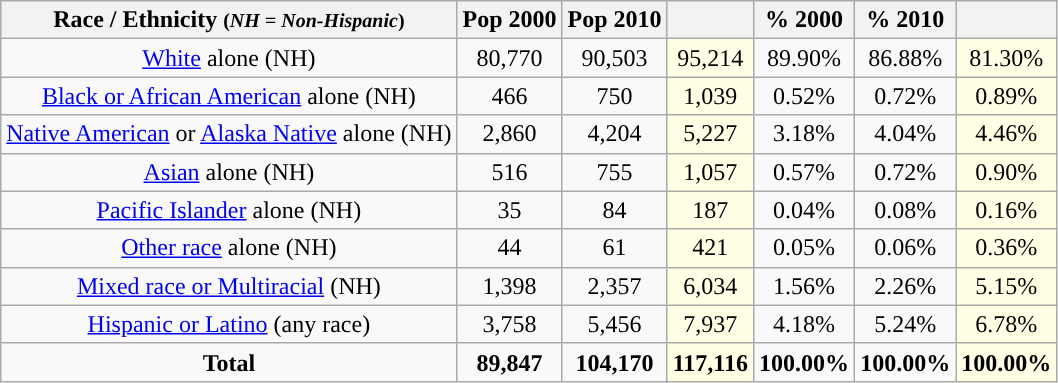<table class="wikitable" style="text-align:center;">
<tr>
<th>Race / Ethnicity <small>(<em>NH = Non-Hispanic</em>)</small></th>
<th>Pop 2000</th>
<th>Pop 2010</th>
<th></th>
<th>% 2000</th>
<th>% 2010</th>
<th></th>
</tr>
<tr>
<td><a href='#'>White</a> alone (NH)</td>
<td>80,770</td>
<td>90,503</td>
<td style='background: #ffffe6;'>95,214</td>
<td>89.90%</td>
<td>86.88%</td>
<td style='background: #ffffe6;'>81.30%</td>
</tr>
<tr>
<td><a href='#'>Black or African American</a> alone (NH)</td>
<td>466</td>
<td>750</td>
<td style='background: #ffffe6;'>1,039</td>
<td>0.52%</td>
<td>0.72%</td>
<td style='background: #ffffe6;'>0.89%</td>
</tr>
<tr>
<td><a href='#'>Native American</a> or <a href='#'>Alaska Native</a> alone (NH)</td>
<td>2,860</td>
<td>4,204</td>
<td style='background: #ffffe6;'>5,227</td>
<td>3.18%</td>
<td>4.04%</td>
<td style='background: #ffffe6;'>4.46%</td>
</tr>
<tr>
<td><a href='#'>Asian</a> alone (NH)</td>
<td>516</td>
<td>755</td>
<td style='background: #ffffe6;'>1,057</td>
<td>0.57%</td>
<td>0.72%</td>
<td style='background: #ffffe6;'>0.90%</td>
</tr>
<tr>
<td><a href='#'>Pacific Islander</a> alone (NH)</td>
<td>35</td>
<td>84</td>
<td style='background: #ffffe6;'>187</td>
<td>0.04%</td>
<td>0.08%</td>
<td style='background: #ffffe6;'>0.16%</td>
</tr>
<tr>
<td><a href='#'>Other race</a> alone (NH)</td>
<td>44</td>
<td>61</td>
<td style='background: #ffffe6;'>421</td>
<td>0.05%</td>
<td>0.06%</td>
<td style='background: #ffffe6;'>0.36%</td>
</tr>
<tr>
<td><a href='#'>Mixed race or Multiracial</a> (NH)</td>
<td>1,398</td>
<td>2,357</td>
<td style='background: #ffffe6;'>6,034</td>
<td>1.56%</td>
<td>2.26%</td>
<td style='background: #ffffe6;'>5.15%</td>
</tr>
<tr>
<td><a href='#'>Hispanic or Latino</a> (any race)</td>
<td>3,758</td>
<td>5,456</td>
<td style='background: #ffffe6;'>7,937</td>
<td>4.18%</td>
<td>5.24%</td>
<td style='background: #ffffe6;'>6.78%</td>
</tr>
<tr>
<td><strong>Total</strong></td>
<td><strong>89,847</strong></td>
<td><strong>104,170</strong></td>
<td style='background: #ffffe6;'><strong>117,116</strong></td>
<td><strong>100.00%</strong></td>
<td><strong>100.00%</strong></td>
<td style='background: #ffffe6;'><strong>100.00%</strong></td>
</tr>
</table>
